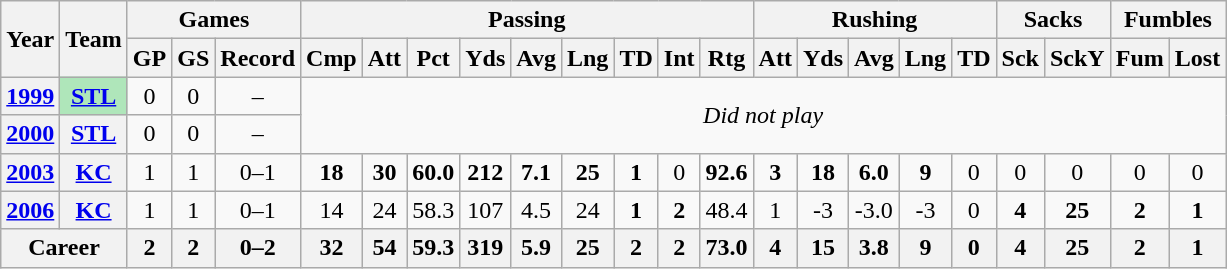<table class=wikitable style="text-align:center;">
<tr>
<th rowspan="2">Year</th>
<th rowspan="2">Team</th>
<th colspan="3">Games</th>
<th colspan="9">Passing</th>
<th colspan="5">Rushing</th>
<th colspan="2">Sacks</th>
<th colspan="2">Fumbles</th>
</tr>
<tr>
<th>GP</th>
<th>GS</th>
<th>Record</th>
<th>Cmp</th>
<th>Att</th>
<th>Pct</th>
<th>Yds</th>
<th>Avg</th>
<th>Lng</th>
<th>TD</th>
<th>Int</th>
<th>Rtg</th>
<th>Att</th>
<th>Yds</th>
<th>Avg</th>
<th>Lng</th>
<th>TD</th>
<th>Sck</th>
<th>SckY</th>
<th>Fum</th>
<th>Lost</th>
</tr>
<tr>
<th><a href='#'>1999</a></th>
<th style="background:#afe6ba;"><a href='#'>STL</a></th>
<td>0</td>
<td>0</td>
<td>–</td>
<td rowspan="2" colspan="19"><em>Did not play</em></td>
</tr>
<tr>
<th><a href='#'>2000</a></th>
<th><a href='#'>STL</a></th>
<td>0</td>
<td>0</td>
<td>–</td>
</tr>
<tr>
<th><a href='#'>2003</a></th>
<th><a href='#'>KC</a></th>
<td>1</td>
<td>1</td>
<td>0–1</td>
<td><strong>18</strong></td>
<td><strong>30</strong></td>
<td><strong>60.0</strong></td>
<td><strong>212</strong></td>
<td><strong>7.1</strong></td>
<td><strong>25</strong></td>
<td><strong>1</strong></td>
<td>0</td>
<td><strong>92.6</strong></td>
<td><strong>3</strong></td>
<td><strong>18</strong></td>
<td><strong>6.0</strong></td>
<td><strong>9</strong></td>
<td>0</td>
<td>0</td>
<td>0</td>
<td>0</td>
<td>0</td>
</tr>
<tr>
<th><a href='#'>2006</a></th>
<th><a href='#'>KC</a></th>
<td>1</td>
<td>1</td>
<td>0–1</td>
<td>14</td>
<td>24</td>
<td>58.3</td>
<td>107</td>
<td>4.5</td>
<td>24</td>
<td><strong>1</strong></td>
<td><strong>2</strong></td>
<td>48.4</td>
<td>1</td>
<td>-3</td>
<td>-3.0</td>
<td>-3</td>
<td>0</td>
<td><strong>4</strong></td>
<td><strong>25</strong></td>
<td><strong>2</strong></td>
<td><strong>1</strong></td>
</tr>
<tr>
<th colspan="2">Career</th>
<th>2</th>
<th>2</th>
<th>0–2</th>
<th>32</th>
<th>54</th>
<th>59.3</th>
<th>319</th>
<th>5.9</th>
<th>25</th>
<th>2</th>
<th>2</th>
<th>73.0</th>
<th>4</th>
<th>15</th>
<th>3.8</th>
<th>9</th>
<th>0</th>
<th>4</th>
<th>25</th>
<th>2</th>
<th>1</th>
</tr>
</table>
